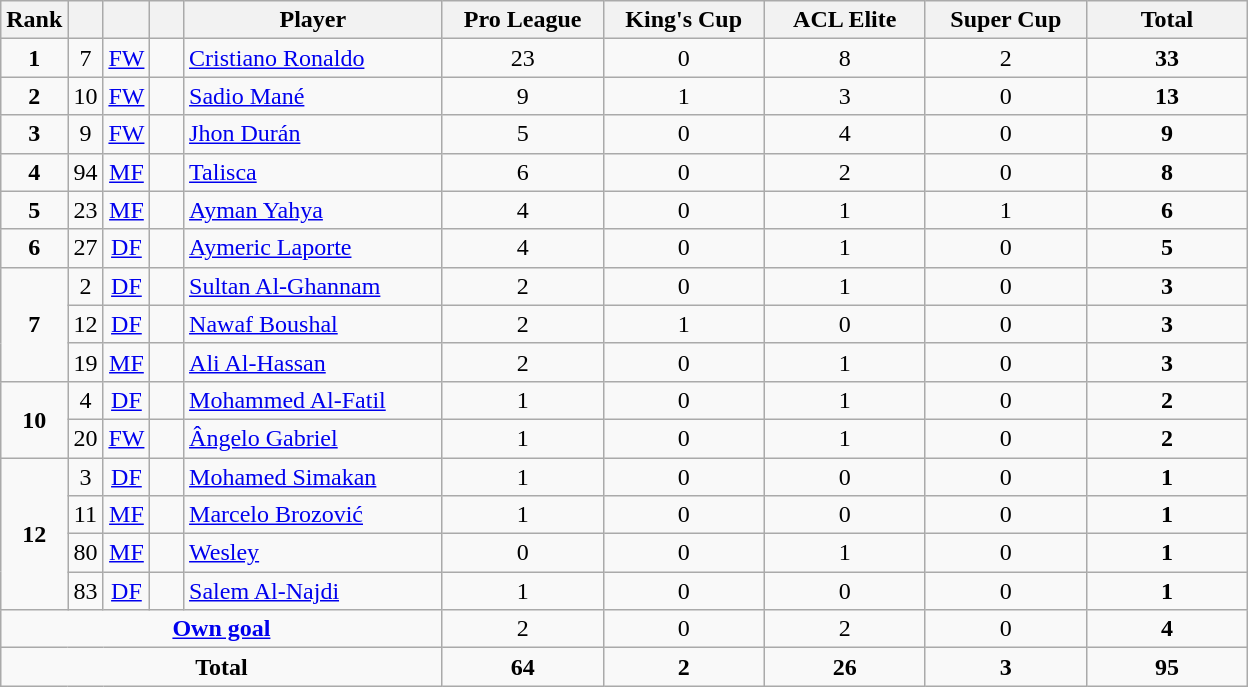<table class="wikitable" style="text-align:center">
<tr>
<th width=15>Rank</th>
<th width=15></th>
<th width=15></th>
<th width=15></th>
<th width=165>Player</th>
<th width=100>Pro League</th>
<th width=100>King's Cup</th>
<th width=100>ACL Elite</th>
<th width=100>Super Cup</th>
<th width=100>Total</th>
</tr>
<tr>
<td><strong>1</strong></td>
<td>7</td>
<td><a href='#'>FW</a></td>
<td></td>
<td align=left><a href='#'>Cristiano Ronaldo</a></td>
<td>23</td>
<td>0</td>
<td>8</td>
<td>2</td>
<td><strong>33</strong></td>
</tr>
<tr>
<td><strong>2</strong></td>
<td>10</td>
<td><a href='#'>FW</a></td>
<td></td>
<td align=left><a href='#'>Sadio Mané</a></td>
<td>9</td>
<td>1</td>
<td>3</td>
<td>0</td>
<td><strong>13</strong></td>
</tr>
<tr>
<td><strong>3</strong></td>
<td>9</td>
<td><a href='#'>FW</a></td>
<td></td>
<td align=left><a href='#'>Jhon Durán</a></td>
<td>5</td>
<td>0</td>
<td>4</td>
<td>0</td>
<td><strong>9</strong></td>
</tr>
<tr>
<td><strong>4</strong></td>
<td>94</td>
<td><a href='#'>MF</a></td>
<td></td>
<td align=left><a href='#'>Talisca</a></td>
<td>6</td>
<td>0</td>
<td>2</td>
<td>0</td>
<td><strong>8</strong></td>
</tr>
<tr>
<td><strong>5</strong></td>
<td>23</td>
<td><a href='#'>MF</a></td>
<td></td>
<td align=left><a href='#'>Ayman Yahya</a></td>
<td>4</td>
<td>0</td>
<td>1</td>
<td>1</td>
<td><strong>6</strong></td>
</tr>
<tr>
<td><strong>6</strong></td>
<td>27</td>
<td><a href='#'>DF</a></td>
<td></td>
<td align=left><a href='#'>Aymeric Laporte</a></td>
<td>4</td>
<td>0</td>
<td>1</td>
<td>0</td>
<td><strong>5</strong></td>
</tr>
<tr>
<td rowspan=3><strong>7</strong></td>
<td>2</td>
<td><a href='#'>DF</a></td>
<td></td>
<td align=left><a href='#'>Sultan Al-Ghannam</a></td>
<td>2</td>
<td>0</td>
<td>1</td>
<td>0</td>
<td><strong>3</strong></td>
</tr>
<tr>
<td>12</td>
<td><a href='#'>DF</a></td>
<td></td>
<td align=left><a href='#'>Nawaf Boushal</a></td>
<td>2</td>
<td>1</td>
<td>0</td>
<td>0</td>
<td><strong>3</strong></td>
</tr>
<tr>
<td>19</td>
<td><a href='#'>MF</a></td>
<td></td>
<td align=left><a href='#'>Ali Al-Hassan</a></td>
<td>2</td>
<td>0</td>
<td>1</td>
<td>0</td>
<td><strong>3</strong></td>
</tr>
<tr>
<td rowspan=2><strong>10</strong></td>
<td>4</td>
<td><a href='#'>DF</a></td>
<td></td>
<td align=left><a href='#'>Mohammed Al-Fatil</a></td>
<td>1</td>
<td>0</td>
<td>1</td>
<td>0</td>
<td><strong>2</strong></td>
</tr>
<tr>
<td>20</td>
<td><a href='#'>FW</a></td>
<td></td>
<td align=left><a href='#'>Ângelo Gabriel</a></td>
<td>1</td>
<td>0</td>
<td>1</td>
<td>0</td>
<td><strong>2</strong></td>
</tr>
<tr>
<td rowspan=4><strong>12</strong></td>
<td>3</td>
<td><a href='#'>DF</a></td>
<td></td>
<td align=left><a href='#'>Mohamed Simakan</a></td>
<td>1</td>
<td>0</td>
<td>0</td>
<td>0</td>
<td><strong>1</strong></td>
</tr>
<tr>
<td>11</td>
<td><a href='#'>MF</a></td>
<td></td>
<td align=left><a href='#'>Marcelo Brozović</a></td>
<td>1</td>
<td>0</td>
<td>0</td>
<td>0</td>
<td><strong>1</strong></td>
</tr>
<tr>
<td>80</td>
<td><a href='#'>MF</a></td>
<td></td>
<td align=left><a href='#'>Wesley</a></td>
<td>0</td>
<td>0</td>
<td>1</td>
<td>0</td>
<td><strong>1</strong></td>
</tr>
<tr>
<td>83</td>
<td><a href='#'>DF</a></td>
<td></td>
<td align=left><a href='#'>Salem Al-Najdi</a></td>
<td>1</td>
<td>0</td>
<td>0</td>
<td>0</td>
<td><strong>1</strong></td>
</tr>
<tr>
<td colspan=5><strong><a href='#'>Own goal</a></strong></td>
<td>2</td>
<td>0</td>
<td>2</td>
<td>0</td>
<td><strong>4</strong></td>
</tr>
<tr>
<td colspan=5><strong>Total</strong></td>
<td><strong>64</strong></td>
<td><strong>2</strong></td>
<td><strong>26</strong></td>
<td><strong>3</strong></td>
<td><strong>95</strong></td>
</tr>
</table>
